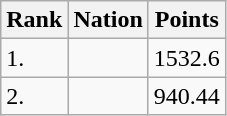<table class="wikitable sortable">
<tr>
<th>Rank</th>
<th>Nation</th>
<th>Points</th>
</tr>
<tr>
<td>1.</td>
<td></td>
<td align=center>1532.6</td>
</tr>
<tr>
<td>2.</td>
<td></td>
<td align=center>940.44</td>
</tr>
</table>
